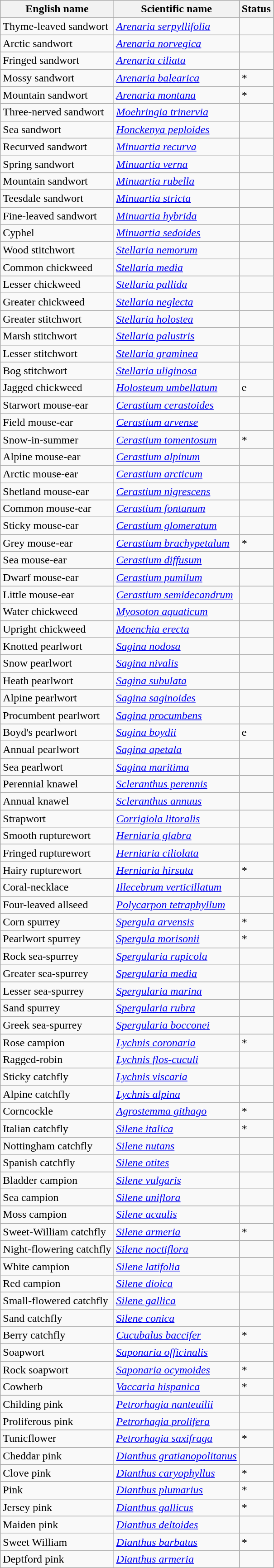<table class="wikitable" |>
<tr>
<th>English name</th>
<th>Scientific name</th>
<th>Status</th>
</tr>
<tr>
<td>Thyme-leaved sandwort</td>
<td><em><a href='#'>Arenaria serpyllifolia</a></em></td>
<td></td>
</tr>
<tr>
<td>Arctic sandwort</td>
<td><em><a href='#'>Arenaria norvegica</a></em></td>
<td></td>
</tr>
<tr>
<td>Fringed sandwort</td>
<td><em><a href='#'>Arenaria ciliata</a></em></td>
<td></td>
</tr>
<tr>
<td>Mossy sandwort</td>
<td><em><a href='#'>Arenaria balearica</a></em></td>
<td>*</td>
</tr>
<tr>
<td>Mountain sandwort</td>
<td><em><a href='#'>Arenaria montana</a></em></td>
<td>*</td>
</tr>
<tr>
<td>Three-nerved sandwort</td>
<td><em><a href='#'>Moehringia trinervia</a></em></td>
<td></td>
</tr>
<tr>
<td>Sea sandwort</td>
<td><em><a href='#'>Honckenya peploides</a></em></td>
<td></td>
</tr>
<tr>
<td>Recurved sandwort</td>
<td><em><a href='#'>Minuartia recurva</a></em></td>
<td></td>
</tr>
<tr>
<td>Spring sandwort</td>
<td><em><a href='#'>Minuartia verna</a></em></td>
<td></td>
</tr>
<tr>
<td>Mountain sandwort</td>
<td><em><a href='#'>Minuartia rubella</a></em></td>
<td></td>
</tr>
<tr>
<td>Teesdale sandwort</td>
<td><em><a href='#'>Minuartia stricta</a></em></td>
<td></td>
</tr>
<tr>
<td>Fine-leaved sandwort</td>
<td><em><a href='#'>Minuartia hybrida</a></em></td>
<td></td>
</tr>
<tr>
<td>Cyphel</td>
<td><em><a href='#'>Minuartia sedoides</a></em></td>
<td></td>
</tr>
<tr>
<td>Wood stitchwort</td>
<td><em><a href='#'>Stellaria nemorum</a></em></td>
<td></td>
</tr>
<tr>
<td>Common chickweed</td>
<td><em><a href='#'>Stellaria media</a></em></td>
<td></td>
</tr>
<tr>
<td>Lesser chickweed</td>
<td><em><a href='#'>Stellaria pallida</a></em></td>
<td></td>
</tr>
<tr>
<td>Greater chickweed</td>
<td><em><a href='#'>Stellaria neglecta</a></em></td>
<td></td>
</tr>
<tr>
<td>Greater stitchwort</td>
<td><em><a href='#'>Stellaria holostea</a></em></td>
<td></td>
</tr>
<tr>
<td>Marsh stitchwort</td>
<td><em><a href='#'>Stellaria palustris</a></em></td>
<td></td>
</tr>
<tr>
<td>Lesser stitchwort</td>
<td><em><a href='#'>Stellaria graminea</a></em></td>
<td></td>
</tr>
<tr>
<td>Bog stitchwort</td>
<td><em><a href='#'>Stellaria uliginosa</a></em></td>
<td></td>
</tr>
<tr>
<td>Jagged chickweed</td>
<td><em><a href='#'>Holosteum umbellatum</a></em></td>
<td>e</td>
</tr>
<tr>
<td>Starwort mouse-ear</td>
<td><em><a href='#'>Cerastium cerastoides</a></em></td>
<td></td>
</tr>
<tr>
<td>Field mouse-ear</td>
<td><em><a href='#'>Cerastium arvense</a></em></td>
<td></td>
</tr>
<tr>
<td>Snow-in-summer</td>
<td><em><a href='#'>Cerastium tomentosum</a></em></td>
<td>*</td>
</tr>
<tr>
<td>Alpine mouse-ear</td>
<td><em><a href='#'>Cerastium alpinum</a></em></td>
<td></td>
</tr>
<tr>
<td>Arctic mouse-ear</td>
<td><em><a href='#'>Cerastium arcticum</a></em></td>
<td></td>
</tr>
<tr>
<td>Shetland mouse-ear</td>
<td><em><a href='#'>Cerastium nigrescens</a></em></td>
<td></td>
</tr>
<tr>
<td>Common mouse-ear</td>
<td><em><a href='#'>Cerastium fontanum</a></em></td>
<td></td>
</tr>
<tr>
<td>Sticky mouse-ear</td>
<td><em><a href='#'>Cerastium glomeratum</a></em></td>
<td></td>
</tr>
<tr>
<td>Grey mouse-ear</td>
<td><em><a href='#'>Cerastium brachypetalum</a></em></td>
<td>*</td>
</tr>
<tr>
<td>Sea mouse-ear</td>
<td><em><a href='#'>Cerastium diffusum</a></em></td>
<td></td>
</tr>
<tr>
<td>Dwarf mouse-ear</td>
<td><em><a href='#'>Cerastium pumilum</a></em></td>
<td></td>
</tr>
<tr>
<td>Little mouse-ear</td>
<td><em><a href='#'>Cerastium semidecandrum</a></em></td>
<td></td>
</tr>
<tr>
<td>Water chickweed</td>
<td><em><a href='#'>Myosoton aquaticum</a></em></td>
<td></td>
</tr>
<tr>
<td>Upright chickweed</td>
<td><em><a href='#'>Moenchia erecta</a></em></td>
<td></td>
</tr>
<tr>
<td>Knotted pearlwort</td>
<td><em><a href='#'>Sagina nodosa</a></em></td>
<td></td>
</tr>
<tr>
<td>Snow pearlwort</td>
<td><em><a href='#'>Sagina nivalis</a></em></td>
<td></td>
</tr>
<tr>
<td>Heath pearlwort</td>
<td><em><a href='#'>Sagina subulata</a></em></td>
<td></td>
</tr>
<tr>
<td>Alpine pearlwort</td>
<td><em><a href='#'>Sagina saginoides</a></em></td>
<td></td>
</tr>
<tr>
<td>Procumbent pearlwort</td>
<td><em><a href='#'>Sagina procumbens</a></em></td>
<td></td>
</tr>
<tr>
<td>Boyd's pearlwort</td>
<td><em><a href='#'>Sagina boydii</a></em></td>
<td>e</td>
</tr>
<tr>
<td>Annual pearlwort</td>
<td><em><a href='#'>Sagina apetala</a></em></td>
<td></td>
</tr>
<tr>
<td>Sea pearlwort</td>
<td><em><a href='#'>Sagina maritima</a></em></td>
<td></td>
</tr>
<tr>
<td>Perennial knawel</td>
<td><em><a href='#'>Scleranthus perennis</a></em></td>
<td></td>
</tr>
<tr>
<td>Annual knawel</td>
<td><em><a href='#'>Scleranthus annuus</a></em></td>
<td></td>
</tr>
<tr>
<td>Strapwort</td>
<td><em><a href='#'>Corrigiola litoralis</a></em></td>
<td></td>
</tr>
<tr>
<td>Smooth rupturewort</td>
<td><em><a href='#'>Herniaria glabra</a></em></td>
<td></td>
</tr>
<tr>
<td>Fringed rupturewort</td>
<td><em><a href='#'>Herniaria ciliolata</a></em></td>
<td></td>
</tr>
<tr>
<td>Hairy rupturewort</td>
<td><em><a href='#'>Herniaria hirsuta</a></em></td>
<td>*</td>
</tr>
<tr>
<td>Coral-necklace</td>
<td><em><a href='#'>Illecebrum verticillatum</a></em></td>
<td></td>
</tr>
<tr>
<td>Four-leaved allseed</td>
<td><em><a href='#'>Polycarpon tetraphyllum</a></em></td>
<td></td>
</tr>
<tr>
<td>Corn spurrey</td>
<td><em><a href='#'>Spergula arvensis</a></em></td>
<td>*</td>
</tr>
<tr>
<td>Pearlwort spurrey</td>
<td><em><a href='#'>Spergula morisonii</a></em></td>
<td>*</td>
</tr>
<tr>
<td>Rock sea-spurrey</td>
<td><em><a href='#'>Spergularia rupicola</a></em></td>
<td></td>
</tr>
<tr>
<td>Greater sea-spurrey</td>
<td><em><a href='#'>Spergularia media</a></em></td>
<td></td>
</tr>
<tr>
<td>Lesser sea-spurrey</td>
<td><em><a href='#'>Spergularia marina</a></em></td>
<td></td>
</tr>
<tr>
<td>Sand spurrey</td>
<td><em><a href='#'>Spergularia rubra</a></em></td>
<td></td>
</tr>
<tr>
<td>Greek sea-spurrey</td>
<td><em><a href='#'>Spergularia bocconei</a></em></td>
<td></td>
</tr>
<tr>
<td>Rose campion</td>
<td><em><a href='#'>Lychnis coronaria</a></em></td>
<td>*</td>
</tr>
<tr>
<td>Ragged-robin</td>
<td><em><a href='#'>Lychnis flos-cuculi</a></em></td>
<td></td>
</tr>
<tr>
<td>Sticky catchfly</td>
<td><em><a href='#'>Lychnis viscaria</a></em></td>
<td></td>
</tr>
<tr>
<td>Alpine catchfly</td>
<td><em><a href='#'>Lychnis alpina</a></em></td>
<td></td>
</tr>
<tr>
<td>Corncockle</td>
<td><em><a href='#'>Agrostemma githago</a></em></td>
<td>*</td>
</tr>
<tr>
<td>Italian catchfly</td>
<td><em><a href='#'>Silene italica</a></em></td>
<td>*</td>
</tr>
<tr>
<td>Nottingham catchfly</td>
<td><em><a href='#'>Silene nutans</a></em></td>
<td></td>
</tr>
<tr>
<td>Spanish catchfly</td>
<td><em><a href='#'>Silene otites</a></em></td>
<td></td>
</tr>
<tr>
<td>Bladder campion</td>
<td><em><a href='#'>Silene vulgaris</a></em></td>
<td></td>
</tr>
<tr>
<td>Sea campion</td>
<td><em><a href='#'>Silene uniflora</a></em></td>
<td></td>
</tr>
<tr>
<td>Moss campion</td>
<td><em><a href='#'>Silene acaulis</a></em></td>
<td></td>
</tr>
<tr>
<td>Sweet-William catchfly</td>
<td><em><a href='#'>Silene armeria</a></em></td>
<td>*</td>
</tr>
<tr>
<td>Night-flowering catchfly</td>
<td><em><a href='#'>Silene noctiflora</a></em></td>
<td></td>
</tr>
<tr>
<td>White campion</td>
<td><em><a href='#'>Silene latifolia</a></em></td>
<td></td>
</tr>
<tr>
<td>Red campion</td>
<td><em><a href='#'>Silene dioica</a></em></td>
<td></td>
</tr>
<tr>
<td>Small-flowered catchfly</td>
<td><em><a href='#'>Silene gallica</a></em></td>
<td></td>
</tr>
<tr>
<td>Sand catchfly</td>
<td><em><a href='#'>Silene conica</a></em></td>
<td></td>
</tr>
<tr>
<td>Berry catchfly</td>
<td><em><a href='#'>Cucubalus baccifer</a></em></td>
<td>*</td>
</tr>
<tr>
<td>Soapwort</td>
<td><em><a href='#'>Saponaria officinalis</a></em></td>
<td></td>
</tr>
<tr>
<td>Rock soapwort</td>
<td><em><a href='#'>Saponaria ocymoides</a></em></td>
<td>*</td>
</tr>
<tr>
<td>Cowherb</td>
<td><em><a href='#'>Vaccaria hispanica</a></em></td>
<td>*</td>
</tr>
<tr>
<td>Childing pink</td>
<td><em><a href='#'>Petrorhagia nanteuilii</a></em></td>
<td></td>
</tr>
<tr>
<td>Proliferous pink</td>
<td><em><a href='#'>Petrorhagia prolifera</a></em></td>
<td></td>
</tr>
<tr>
<td>Tunicflower</td>
<td><em><a href='#'>Petrorhagia saxifraga</a></em></td>
<td>*</td>
</tr>
<tr>
<td>Cheddar pink</td>
<td><em><a href='#'>Dianthus gratianopolitanus</a></em></td>
<td></td>
</tr>
<tr>
<td>Clove pink</td>
<td><em><a href='#'>Dianthus caryophyllus</a></em></td>
<td>*</td>
</tr>
<tr>
<td>Pink</td>
<td><em><a href='#'>Dianthus plumarius</a></em></td>
<td>*</td>
</tr>
<tr>
<td>Jersey pink</td>
<td><em><a href='#'>Dianthus gallicus</a></em></td>
<td>*</td>
</tr>
<tr>
<td>Maiden pink</td>
<td><em><a href='#'>Dianthus deltoides</a></em></td>
<td></td>
</tr>
<tr>
<td>Sweet William</td>
<td><em><a href='#'>Dianthus barbatus</a></em></td>
<td>*</td>
</tr>
<tr>
<td>Deptford pink</td>
<td><em><a href='#'>Dianthus armeria</a></em></td>
<td></td>
</tr>
</table>
